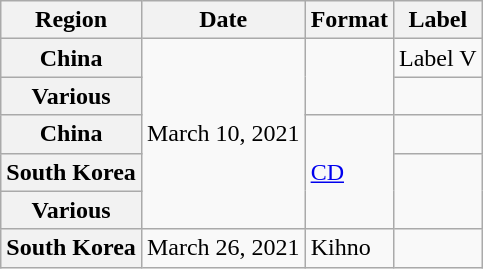<table class="wikitable plainrowheaders">
<tr>
<th scope="col">Region</th>
<th scope="col">Date</th>
<th scope="col">Format</th>
<th scope="col">Label</th>
</tr>
<tr>
<th scope="row">China</th>
<td rowspan="5">March 10, 2021</td>
<td rowspan="2"></td>
<td>Label V</td>
</tr>
<tr>
<th scope="row">Various</th>
<td></td>
</tr>
<tr>
<th scope="row">China</th>
<td rowspan="3"><a href='#'>CD</a></td>
<td></td>
</tr>
<tr>
<th scope="row">South Korea</th>
<td rowspan="2"></td>
</tr>
<tr>
<th scope="row">Various</th>
</tr>
<tr>
<th scope="row">South Korea</th>
<td>March 26, 2021</td>
<td>Kihno</td>
<td></td>
</tr>
</table>
